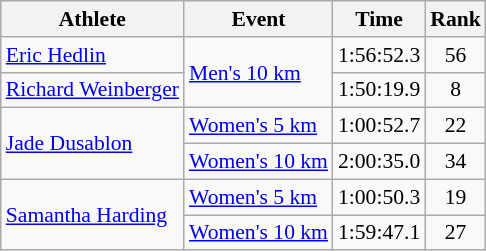<table class="wikitable" style="font-size:90%;">
<tr>
<th>Athlete</th>
<th>Event</th>
<th>Time</th>
<th>Rank</th>
</tr>
<tr align=center>
<td align=left><a href='#'>Eric Hedlin</a></td>
<td align=left rowspan=2><a href='#'>Men's 10 km</a></td>
<td>1:56:52.3</td>
<td>56</td>
</tr>
<tr align=center>
<td align=left><a href='#'>Richard Weinberger</a></td>
<td>1:50:19.9</td>
<td>8</td>
</tr>
<tr align=center>
<td align=left rowspan=2><a href='#'>Jade Dusablon</a></td>
<td align=left><a href='#'>Women's 5 km</a></td>
<td>1:00:52.7</td>
<td>22</td>
</tr>
<tr align=center>
<td align=left><a href='#'>Women's 10 km</a></td>
<td>2:00:35.0</td>
<td>34</td>
</tr>
<tr align=center>
<td align=left rowspan=2><a href='#'>Samantha Harding</a></td>
<td align=left><a href='#'>Women's 5 km</a></td>
<td>1:00:50.3</td>
<td>19</td>
</tr>
<tr align=center>
<td align=left><a href='#'>Women's 10 km</a></td>
<td>1:59:47.1</td>
<td>27</td>
</tr>
</table>
